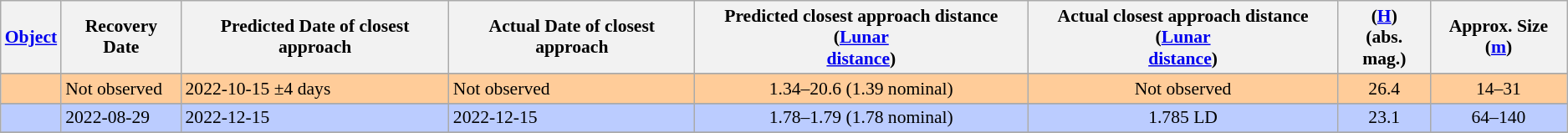<table class="wikitable sortable" style="font-size: 0.9em;">
<tr>
<th><a href='#'>Object</a></th>
<th>Recovery Date</th>
<th>Predicted Date of closest approach</th>
<th>Actual Date of closest approach</th>
<th data-sort-type="number">Predicted closest approach distance (<a href='#'>Lunar<br>distance</a>)</th>
<th data-sort-type="number">Actual closest approach distance (<a href='#'>Lunar<br>distance</a>)</th>
<th data-sort-type="number">(<a href='#'>H</a>)<br>(abs. mag.)</th>
<th data-sort-type="number">Approx. Size (<a href='#'>m</a>)</th>
</tr>
<tr>
</tr>
<tr bgcolor="#ffcc99">
<td></td>
<td>Not observed</td>
<td>2022-10-15 ±4 days </td>
<td>Not observed</td>
<td align=center>1.34–20.6 (1.39 nominal)</td>
<td align=center>Not observed</td>
<td align=center>26.4</td>
<td align=center>14–31</td>
</tr>
<tr>
</tr>
<tr bgcolor="#bbccff">
<td><a href='#'></a></td>
<td>2022-08-29</td>
<td>2022-12-15 </td>
<td>2022-12-15</td>
<td align=center>1.78–1.79 (1.78 nominal)</td>
<td align=center>1.785 LD</td>
<td align=center>23.1</td>
<td align=center>64–140</td>
</tr>
<tr>
</tr>
</table>
